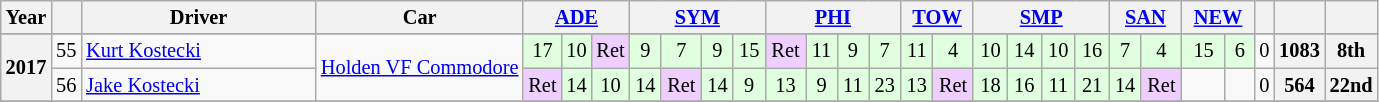<table class="wikitable" style="font-size: 85%; text-align: center">
<tr>
<th valign="middle">Year</th>
<th valign="middle"></th>
<th valign="middle" width="150">Driver</th>
<th valign="middle">Car</th>
<th colspan="3" width="63px"><a href='#'>ADE</a><br></th>
<th colspan="4" width="84px"><a href='#'>SYM</a><br></th>
<th colspan="4" width="84px"><a href='#'>PHI</a><br></th>
<th colspan="2" width="42px"><a href='#'>TOW</a><br></th>
<th colspan="4" width="84px"><a href='#'>SMP</a><br></th>
<th colspan="2" width="42px"><a href='#'>SAN</a><br></th>
<th colspan="2" width="42px"><a href='#'>NEW</a><br></th>
<th valign="middle"></th>
<th valign="middle"></th>
<th valign="middle"></th>
</tr>
<tr>
</tr>
<tr>
<th rowspan="2" valign="middle">2017</th>
<td>55</td>
<td align=left> <a href='#'>Kurt Kostecki</a></td>
<td rowspan=2><a href='#'>Holden VF Commodore</a></td>
<td style="background: #dfffdf">17</td>
<td style="background: #dfffdf">10</td>
<td style="background: #efcfff">Ret</td>
<td style="background: #dfffdf">9</td>
<td style="background: #dfffdf">7</td>
<td style="background: #dfffdf">9</td>
<td style="background: #dfffdf">15</td>
<td style="background: #efcfff">Ret</td>
<td style="background: #dfffdf">11</td>
<td style="background: #dfffdf">9</td>
<td style="background: #dfffdf">7</td>
<td style="background: #dfffdf">11</td>
<td style="background: #dfffdf">4</td>
<td style="background: #dfffdf">10</td>
<td style="background: #dfffdf">14</td>
<td style="background: #dfffdf">10</td>
<td style="background: #dfffdf">16</td>
<td style="background: #dfffdf">7</td>
<td style="background: #dfffdf">4</td>
<td style="background: #dfffdf">15</td>
<td style="background: #dfffdf">6</td>
<td>0</td>
<th>1083</th>
<th>8th</th>
</tr>
<tr>
<td>56</td>
<td align=left> <a href='#'>Jake Kostecki</a></td>
<td style="background: #efcfff">Ret</td>
<td style="background: #dfffdf">14</td>
<td style="background: #dfffdf">10</td>
<td style="background: #dfffdf">14</td>
<td style="background: #efcfff">Ret</td>
<td style="background: #dfffdf">14</td>
<td style="background: #dfffdf">9</td>
<td style="background: #dfffdf">13</td>
<td style="background: #dfffdf">9</td>
<td style="background: #dfffdf">11</td>
<td style="background: #dfffdf">23</td>
<td style="background: #dfffdf">13</td>
<td style="background: #efcfff">Ret</td>
<td style="background: #dfffdf">18</td>
<td style="background: #dfffdf">16</td>
<td style="background: #dfffdf">11</td>
<td style="background: #dfffdf">21</td>
<td style="background: #dfffdf">14</td>
<td style="background: #efcfff">Ret</td>
<td></td>
<td></td>
<td>0</td>
<th>564</th>
<th>22nd</th>
</tr>
<tr>
</tr>
</table>
